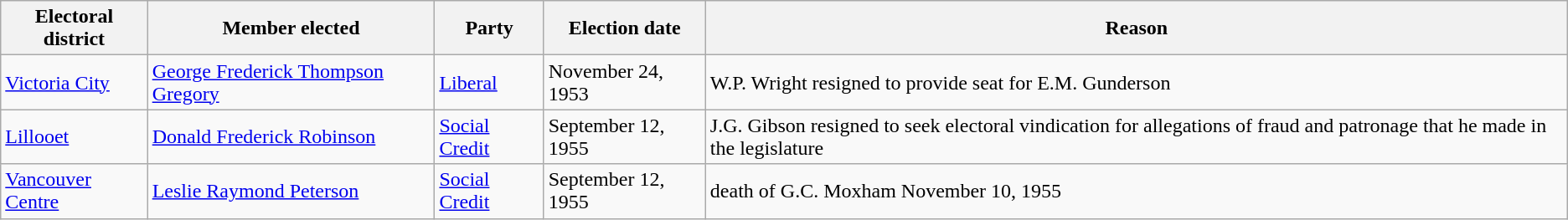<table class="wikitable sortable">
<tr>
<th>Electoral district</th>
<th>Member elected</th>
<th>Party</th>
<th>Election date</th>
<th>Reason</th>
</tr>
<tr>
<td><a href='#'>Victoria City</a></td>
<td><a href='#'>George Frederick Thompson Gregory</a></td>
<td><a href='#'>Liberal</a></td>
<td>November 24, 1953</td>
<td>W.P. Wright resigned to provide seat for E.M. Gunderson</td>
</tr>
<tr>
<td><a href='#'>Lillooet</a></td>
<td><a href='#'>Donald Frederick Robinson</a></td>
<td><a href='#'>Social Credit</a></td>
<td>September 12, 1955</td>
<td>J.G. Gibson resigned to seek electoral vindication for allegations of fraud and patronage that he made in the legislature</td>
</tr>
<tr>
<td><a href='#'>Vancouver Centre</a></td>
<td><a href='#'>Leslie Raymond Peterson</a></td>
<td><a href='#'>Social Credit</a></td>
<td>September 12, 1955</td>
<td>death of G.C. Moxham November 10, 1955</td>
</tr>
</table>
